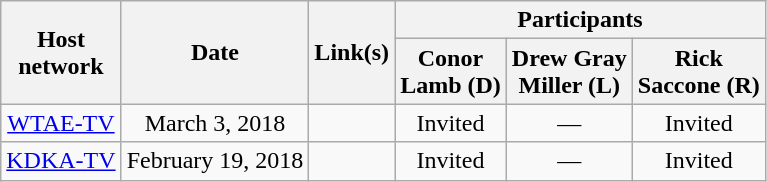<table class="wikitable">
<tr>
<th rowspan="2">Host<br>network</th>
<th rowspan="2">Date</th>
<th rowspan="2">Link(s)</th>
<th colspan="3">Participants</th>
</tr>
<tr>
<th>Conor<br>Lamb (D)</th>
<th>Drew Gray<br>Miller (L)</th>
<th>Rick<br>Saccone (R)</th>
</tr>
<tr>
<td align=center><a href='#'>WTAE-TV</a></td>
<td align=center>March 3, 2018</td>
<td align=center></td>
<td align=center>Invited</td>
<td align=center>—</td>
<td align=center>Invited</td>
</tr>
<tr>
<td align=center><a href='#'>KDKA-TV</a></td>
<td align=center>February 19, 2018</td>
<td align=center></td>
<td align=center>Invited</td>
<td align=center>—</td>
<td align=center>Invited</td>
</tr>
</table>
